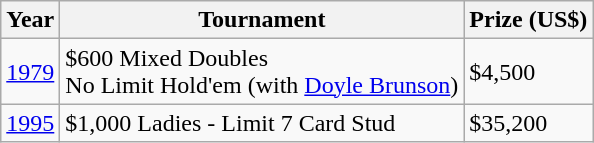<table class="wikitable">
<tr>
<th>Year</th>
<th>Tournament</th>
<th>Prize (US$)</th>
</tr>
<tr>
<td><a href='#'>1979</a></td>
<td>$600 Mixed Doubles<br>No Limit Hold'em
(with <a href='#'>Doyle Brunson</a>)</td>
<td>$4,500</td>
</tr>
<tr>
<td><a href='#'>1995</a></td>
<td>$1,000 Ladies - Limit 7 Card Stud</td>
<td>$35,200</td>
</tr>
</table>
